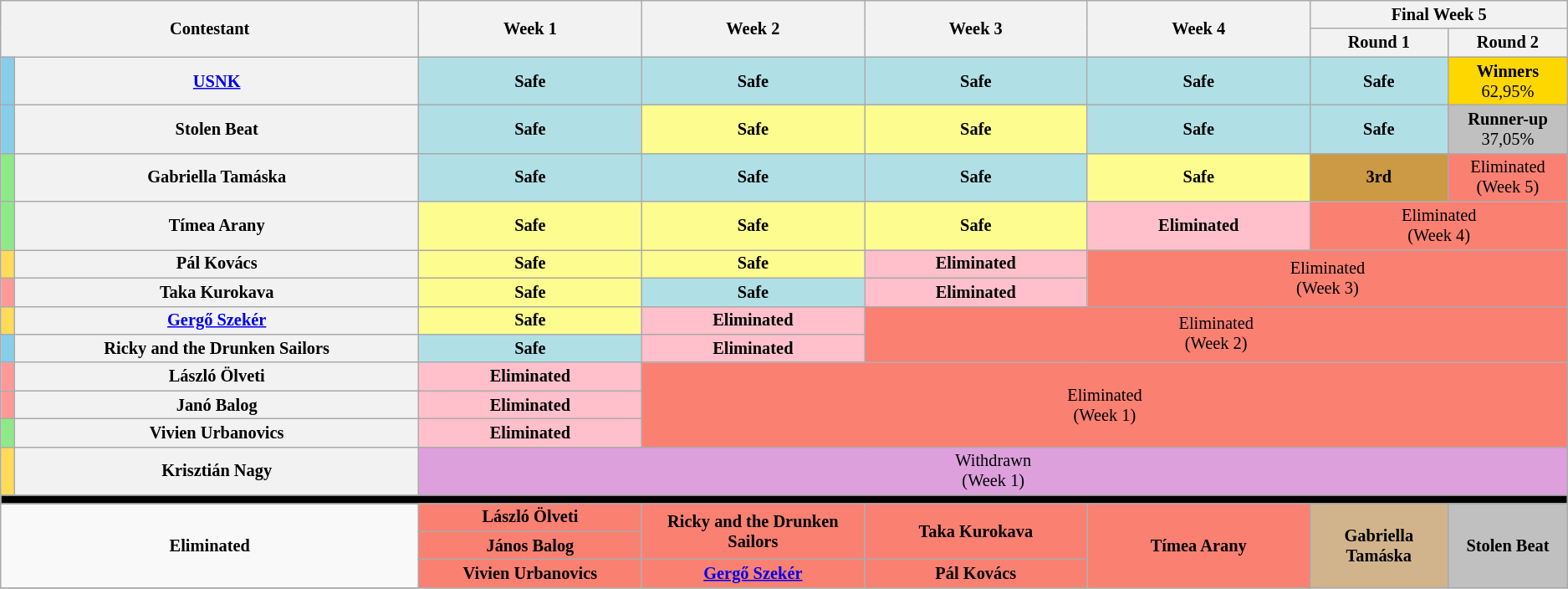<table class="wikitable" style="text-align:center; font-size:85%">
<tr>
<th style="width:15%" rowspan=2  colspan=2>Contestant</th>
<th style="width:8%" rowspan=2 scope="col">Week 1</th>
<th style="width:8%" rowspan=2 scope="col">Week 2</th>
<th style="width:8%" rowspan=2 scope="col">Week 3</th>
<th style="width:8%" rowspan=2 scope="col">Week 4</th>
<th style="width:8%" colspan=2 scope="col">Final Week 5</th>
</tr>
<tr>
<th>Round 1</th>
<th>Round 2</th>
</tr>
<tr>
<th style="background:#87ceeb;"></th>
<th><a href='#'>USNK</a></th>
<td bgcolor="#B0E0E6"><strong>Safe</strong></td>
<td bgcolor="#B0E0E6"><strong>Safe</strong></td>
<td bgcolor="#B0E0E6"><strong>Safe</strong></td>
<td bgcolor="#B0E0E6"><strong>Safe</strong></td>
<td bgcolor="#B0E0E6"><strong>Safe</strong></td>
<td bgcolor="gold"><strong>Winners</strong><br>62,95%</td>
</tr>
<tr>
<th style="background:#87ceeb;"></th>
<th>Stolen Beat</th>
<td bgcolor="#B0E0E6"><strong>Safe</strong></td>
<td bgcolor="#fdfc8f"><strong>Safe</strong></td>
<td bgcolor="#fdfc8f"><strong>Safe</strong></td>
<td bgcolor="#B0E0E6"><strong>Safe</strong></td>
<td bgcolor="#B0E0E6"><strong>Safe</strong></td>
<td bgcolor="silver"><strong>Runner-up</strong><br>37,05%</td>
</tr>
<tr>
<th style="background:#8ceb87;"></th>
<th>Gabriella Tamáska</th>
<td bgcolor="#B0E0E6"><strong>Safe</strong></td>
<td bgcolor="#B0E0E6"><strong>Safe</strong></td>
<td bgcolor="#B0E0E6"><strong>Safe</strong></td>
<td bgcolor="#fdfc8f"><strong>Safe</strong></td>
<td bgcolor="#C94"><strong>3rd</strong></td>
<td colspan="1" style="background:salmon;">Eliminated<br>(Week 5)</td>
</tr>
<tr>
<th style="background:#8ceb87;"></th>
<th>Tímea Arany</th>
<td bgcolor="#fdfc8f"><strong>Safe</strong></td>
<td bgcolor="#fdfc8f"><strong>Safe</strong></td>
<td bgcolor="#fdfc8f"><strong>Safe</strong></td>
<td bgcolor="pink"><strong>Eliminated</strong></td>
<td colspan="2" style="background:salmon;">Eliminated<br>(Week 4)</td>
</tr>
<tr>
<th style="background:#ffdb58"></th>
<th>Pál Kovács</th>
<td bgcolor="#fdfc8f"><strong>Safe</strong></td>
<td bgcolor="#fdfc8f"><strong>Safe</strong></td>
<td bgcolor="pink"><strong>Eliminated</strong></td>
<td colspan="3" rowspan="2" style="background:salmon;">Eliminated<br>(Week 3)</td>
</tr>
<tr>
<th style="background:#ff9999;"></th>
<th>Taka Kurokava</th>
<td bgcolor="#fdfc8f"><strong>Safe</strong></td>
<td bgcolor="#B0E0E6"><strong>Safe</strong></td>
<td bgcolor="pink"><strong>Eliminated</strong></td>
</tr>
<tr>
<th style="background:#ffdb58"></th>
<th><a href='#'>Gergő Szekér</a></th>
<td bgcolor="#fdfc8f"><strong>Safe</strong></td>
<td bgcolor="pink"><strong>Eliminated</strong></td>
<td colspan="4" rowspan="2" style="background:salmon;">Eliminated<br>(Week 2)</td>
</tr>
<tr>
<th style="background:#87ceeb;"></th>
<th>Ricky and the Drunken Sailors</th>
<td bgcolor="#B0E0E6"><strong>Safe</strong></td>
<td bgcolor="pink"><strong>Eliminated</strong></td>
</tr>
<tr>
<th style="background:#ff9999;"></th>
<th>László Ölveti</th>
<td bgcolor="pink"><strong>Eliminated</strong></td>
<td colspan="5" rowspan="3" style="background:salmon;">Eliminated<br>(Week 1)</td>
</tr>
<tr>
<th style="background:#ff9999;"></th>
<th>Janó Balog</th>
<td bgcolor="pink"><strong>Eliminated</strong></td>
</tr>
<tr>
<th style="background:#8ceb87;"></th>
<th>Vivien Urbanovics</th>
<td bgcolor="pink"><strong>Eliminated</strong></td>
</tr>
<tr>
<th style="background:#ffdb58"></th>
<th>Krisztián Nagy</th>
<td colspan="6" style="background:#DDA0DD;">Withdrawn<br>(Week 1)</td>
</tr>
<tr>
<td style="background:#000;" colspan="8"></td>
</tr>
<tr>
<td rowspan=3 colspan=2><strong>Eliminated</strong></td>
<td style="background:salmon;"><strong>László Ölveti</strong></td>
<td style="background:salmon;" rowspan="2"><strong>Ricky and the Drunken Sailors</strong></td>
<td style="background:salmon;" rowspan="2"><strong>Taka Kurokava</strong></td>
<td style="background:salmon;" rowspan="3"><strong>Tímea Arany</strong></td>
<td style="background:tan;" rowspan="3"><strong>Gabriella Tamáska</strong></td>
<td style="background:silver;" rowspan="3"><strong>Stolen Beat</strong></td>
</tr>
<tr>
<td style="background:salmon;"><strong>János Balog</strong></td>
</tr>
<tr>
<td style="background:salmon;"><strong>Vivien Urbanovics</strong></td>
<td style="background:salmon;"><strong><a href='#'>Gergő Szekér</a></strong></td>
<td style="background:salmon;"><strong>Pál Kovács</strong></td>
</tr>
<tr>
</tr>
</table>
